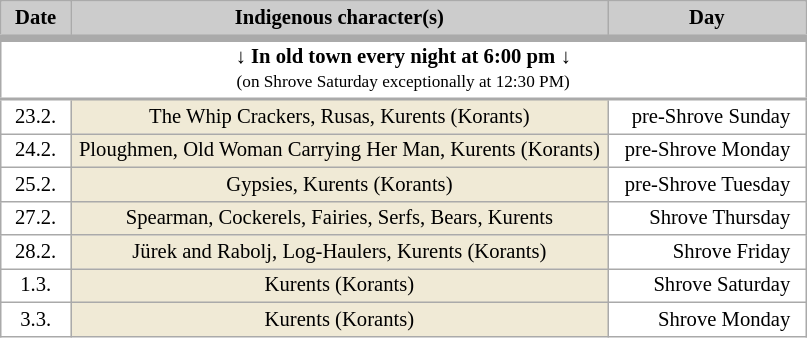<table class="wikitable plainrowheaders" cellpadding="3" cellspacing="0" border="1" style="background:#fff; font-size:86%; line-height:16px; border:grey solid 1px; border-collapse:collapse;">
<tr>
<th scope="col" style="background:#ccc; width:40px;">Date</th>
<th scope="col" style="background:#ccc; width:352px;">Indigenous character(s)</th>
<th scope="col" style="background:#ccc; width:125px;">Day</th>
</tr>
<tr>
<td align=center colspan=7 style="border-top-width:5px"><strong>↓ In old town every night at 6:00 pm ↓</strong><br><small>(on Shrove Saturday exceptionally at 12:30 PM)</small></td>
</tr>
<tr>
<td align=center style="border-top-width:2px">23.2.</td>
<td align=center bgcolor=#F0EAD6 style="border-top-width:2px">The Whip Crackers, Rusas, Kurents (Korants)</td>
<td align=right style="border-top-width:2px">pre-Shrove Sunday  </td>
</tr>
<tr>
<td align=center>24.2.</td>
<td align=center bgcolor=#F0EAD6>Ploughmen, Old Woman Carrying Her Man, Kurents (Korants)</td>
<td align=right>pre-Shrove Monday  </td>
</tr>
<tr>
<td align=center>25.2.</td>
<td align=center bgcolor=#F0EAD6>Gypsies, Kurents (Korants)</td>
<td align=right>pre-Shrove Tuesday  </td>
</tr>
<tr>
<td align=center>27.2.</td>
<td align=center bgcolor=#F0EAD6>Spearman, Cockerels, Fairies, Serfs, Bears, Kurents</td>
<td align=right>Shrove Thursday  </td>
</tr>
<tr>
<td align=center>28.2.</td>
<td align=center bgcolor=#F0EAD6>Jürek and Rabolj, Log-Haulers, Kurents (Korants)</td>
<td align=right>Shrove Friday  </td>
</tr>
<tr>
<td align=center>1.3.</td>
<td align=center bgcolor=#F0EAD6>Kurents (Korants)</td>
<td align=right>Shrove Saturday  </td>
</tr>
<tr>
<td align=center>3.3.</td>
<td align=center bgcolor=#F0EAD6>Kurents (Korants)</td>
<td align=right>Shrove Monday  </td>
</tr>
</table>
